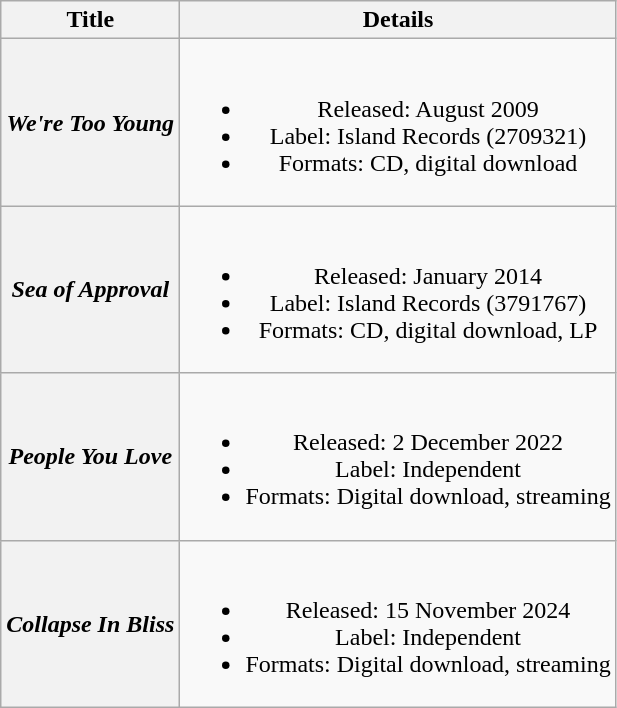<table class="wikitable plainrowheaders" style="text-align:center;">
<tr>
<th>Title</th>
<th>Details</th>
</tr>
<tr>
<th scope="row"><em>We're Too Young</em></th>
<td><br><ul><li>Released: August 2009</li><li>Label: Island Records (2709321)</li><li>Formats: CD, digital download</li></ul></td>
</tr>
<tr>
<th scope="row"><em>Sea of Approval</em></th>
<td><br><ul><li>Released: January 2014</li><li>Label: Island Records (3791767)</li><li>Formats: CD, digital download, LP</li></ul></td>
</tr>
<tr>
<th scope="row"><em>People You Love</em></th>
<td><br><ul><li>Released: 2 December 2022</li><li>Label: Independent</li><li>Formats: Digital download, streaming</li></ul></td>
</tr>
<tr>
<th scope="row"><em>Collapse In Bliss</em></th>
<td><br><ul><li>Released: 15 November 2024</li><li>Label: Independent</li><li>Formats: Digital download, streaming</li></ul></td>
</tr>
</table>
